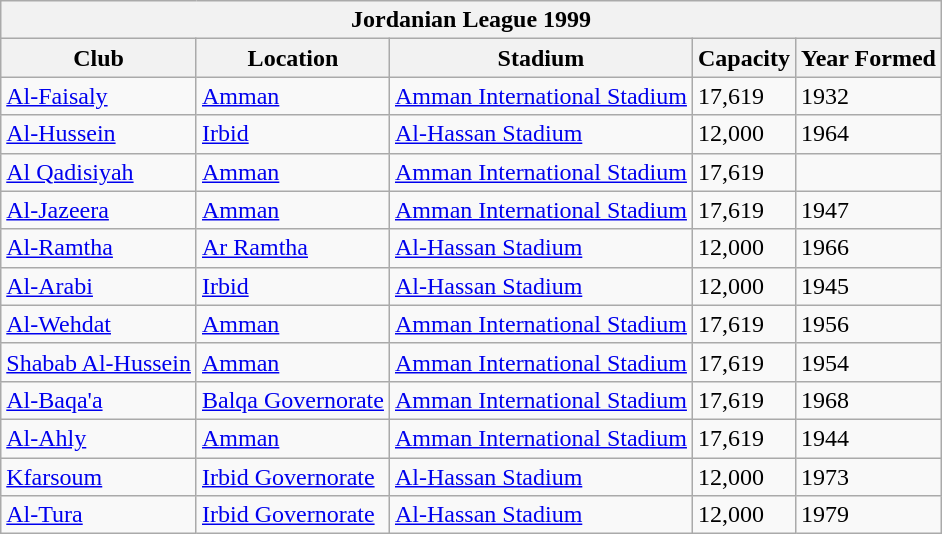<table class="wikitable">
<tr>
<th colspan="5">Jordanian League 1999</th>
</tr>
<tr>
<th>Club</th>
<th>Location</th>
<th>Stadium</th>
<th>Capacity</th>
<th>Year Formed</th>
</tr>
<tr style="vertical-align:top;">
<td><a href='#'>Al-Faisaly</a></td>
<td><a href='#'>Amman</a></td>
<td><a href='#'>Amman International Stadium</a></td>
<td>17,619</td>
<td>1932</td>
</tr>
<tr style="vertical-align:top;">
<td><a href='#'>Al-Hussein</a></td>
<td><a href='#'>Irbid</a></td>
<td><a href='#'>Al-Hassan Stadium</a></td>
<td>12,000</td>
<td>1964</td>
</tr>
<tr style="vertical-align:top;">
<td><a href='#'>Al Qadisiyah</a></td>
<td><a href='#'>Amman</a></td>
<td><a href='#'>Amman International Stadium</a></td>
<td>17,619</td>
<td></td>
</tr>
<tr style="vertical-align:top;">
<td><a href='#'>Al-Jazeera</a></td>
<td><a href='#'>Amman</a></td>
<td><a href='#'>Amman International Stadium</a></td>
<td>17,619</td>
<td>1947</td>
</tr>
<tr style="vertical-align:top;">
<td><a href='#'>Al-Ramtha</a></td>
<td><a href='#'>Ar Ramtha</a></td>
<td><a href='#'>Al-Hassan Stadium</a></td>
<td>12,000</td>
<td>1966</td>
</tr>
<tr style="vertical-align:top;">
<td><a href='#'>Al-Arabi</a></td>
<td><a href='#'>Irbid</a></td>
<td><a href='#'>Al-Hassan Stadium</a></td>
<td>12,000</td>
<td>1945</td>
</tr>
<tr style="vertical-align:top;">
<td><a href='#'>Al-Wehdat</a></td>
<td><a href='#'>Amman</a></td>
<td><a href='#'>Amman International Stadium</a></td>
<td>17,619</td>
<td>1956</td>
</tr>
<tr style="vertical-align:top;">
<td><a href='#'>Shabab Al-Hussein</a></td>
<td><a href='#'>Amman</a></td>
<td><a href='#'>Amman International Stadium</a></td>
<td>17,619</td>
<td>1954</td>
</tr>
<tr style="vertical-align:top;">
<td><a href='#'>Al-Baqa'a</a></td>
<td><a href='#'>Balqa Governorate</a></td>
<td><a href='#'>Amman International Stadium</a></td>
<td>17,619</td>
<td>1968</td>
</tr>
<tr style="vertical-align:top;">
<td><a href='#'>Al-Ahly</a></td>
<td><a href='#'>Amman</a></td>
<td><a href='#'>Amman International Stadium</a></td>
<td>17,619</td>
<td>1944</td>
</tr>
<tr style="vertical-align:top;">
<td><a href='#'>Kfarsoum</a></td>
<td><a href='#'>Irbid Governorate</a></td>
<td><a href='#'>Al-Hassan Stadium</a></td>
<td>12,000</td>
<td>1973</td>
</tr>
<tr style="vertical-align:top;">
<td><a href='#'>Al-Tura</a></td>
<td><a href='#'>Irbid Governorate</a></td>
<td><a href='#'>Al-Hassan Stadium</a></td>
<td>12,000</td>
<td>1979</td>
</tr>
</table>
